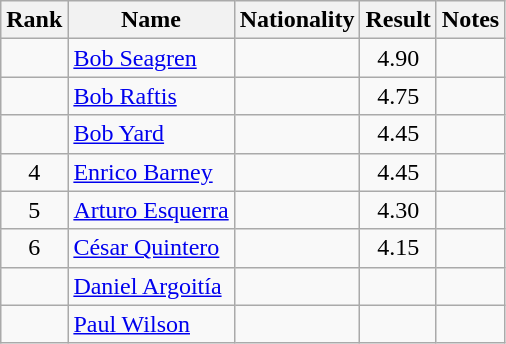<table class="wikitable sortable" style="text-align:center">
<tr>
<th>Rank</th>
<th>Name</th>
<th>Nationality</th>
<th>Result</th>
<th>Notes</th>
</tr>
<tr>
<td></td>
<td align=left><a href='#'>Bob Seagren</a></td>
<td align=left></td>
<td>4.90</td>
<td></td>
</tr>
<tr>
<td></td>
<td align=left><a href='#'>Bob Raftis</a></td>
<td align=left></td>
<td>4.75</td>
<td></td>
</tr>
<tr>
<td></td>
<td align=left><a href='#'>Bob Yard</a></td>
<td align=left></td>
<td>4.45</td>
<td></td>
</tr>
<tr>
<td>4</td>
<td align=left><a href='#'>Enrico Barney</a></td>
<td align=left></td>
<td>4.45</td>
<td></td>
</tr>
<tr>
<td>5</td>
<td align=left><a href='#'>Arturo Esquerra</a></td>
<td align=left></td>
<td>4.30</td>
<td></td>
</tr>
<tr>
<td>6</td>
<td align=left><a href='#'>César Quintero</a></td>
<td align=left></td>
<td>4.15</td>
<td></td>
</tr>
<tr>
<td></td>
<td align=left><a href='#'>Daniel Argoitía</a></td>
<td align=left></td>
<td></td>
<td></td>
</tr>
<tr>
<td></td>
<td align=left><a href='#'>Paul Wilson</a></td>
<td align=left></td>
<td></td>
<td></td>
</tr>
</table>
